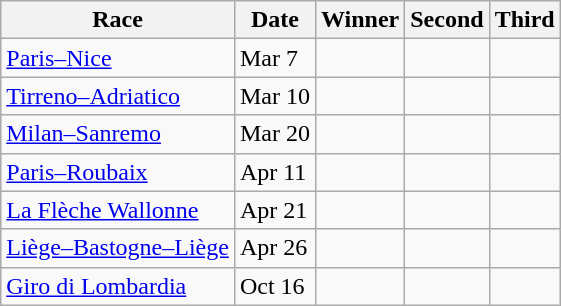<table class="wikitable">
<tr>
<th>Race</th>
<th>Date</th>
<th>Winner</th>
<th>Second</th>
<th>Third</th>
</tr>
<tr>
<td> <a href='#'>Paris–Nice</a></td>
<td>Mar 7</td>
<td></td>
<td></td>
<td></td>
</tr>
<tr>
<td> <a href='#'>Tirreno–Adriatico</a></td>
<td>Mar 10</td>
<td></td>
<td></td>
<td></td>
</tr>
<tr>
<td> <a href='#'>Milan–Sanremo</a></td>
<td>Mar 20</td>
<td></td>
<td></td>
<td></td>
</tr>
<tr>
<td> <a href='#'>Paris–Roubaix</a></td>
<td>Apr 11</td>
<td></td>
<td></td>
<td></td>
</tr>
<tr>
<td> <a href='#'>La Flèche Wallonne</a></td>
<td>Apr 21</td>
<td></td>
<td></td>
<td></td>
</tr>
<tr>
<td> <a href='#'>Liège–Bastogne–Liège</a></td>
<td>Apr 26</td>
<td></td>
<td></td>
<td></td>
</tr>
<tr>
<td> <a href='#'>Giro di Lombardia</a></td>
<td>Oct 16</td>
<td></td>
<td></td>
<td></td>
</tr>
</table>
